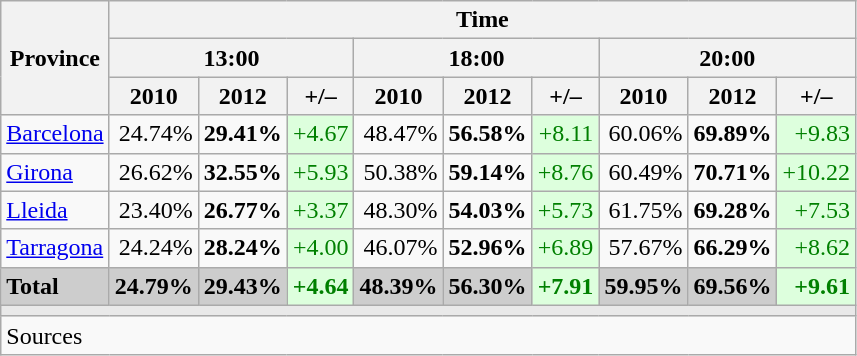<table class="wikitable sortable" style="text-align:right;">
<tr>
<th rowspan="3">Province</th>
<th colspan="9">Time</th>
</tr>
<tr>
<th colspan="3">13:00</th>
<th colspan="3">18:00</th>
<th colspan="3">20:00</th>
</tr>
<tr>
<th>2010</th>
<th>2012</th>
<th>+/–</th>
<th>2010</th>
<th>2012</th>
<th>+/–</th>
<th>2010</th>
<th>2012</th>
<th>+/–</th>
</tr>
<tr>
<td align="left"><a href='#'>Barcelona</a></td>
<td>24.74%</td>
<td><strong>29.41%</strong></td>
<td style="background:#DDFFDD; color:green;">+4.67</td>
<td>48.47%</td>
<td><strong>56.58%</strong></td>
<td style="background:#DDFFDD; color:green;">+8.11</td>
<td>60.06%</td>
<td><strong>69.89%</strong></td>
<td style="background:#DDFFDD; color:green;">+9.83</td>
</tr>
<tr>
<td align="left"><a href='#'>Girona</a></td>
<td>26.62%</td>
<td><strong>32.55%</strong></td>
<td style="background:#DDFFDD; color:green;">+5.93</td>
<td>50.38%</td>
<td><strong>59.14%</strong></td>
<td style="background:#DDFFDD; color:green;">+8.76</td>
<td>60.49%</td>
<td><strong>70.71%</strong></td>
<td style="background:#DDFFDD; color:green;">+10.22</td>
</tr>
<tr>
<td align="left"><a href='#'>Lleida</a></td>
<td>23.40%</td>
<td><strong>26.77%</strong></td>
<td style="background:#DDFFDD; color:green;">+3.37</td>
<td>48.30%</td>
<td><strong>54.03%</strong></td>
<td style="background:#DDFFDD; color:green;">+5.73</td>
<td>61.75%</td>
<td><strong>69.28%</strong></td>
<td style="background:#DDFFDD; color:green;">+7.53</td>
</tr>
<tr>
<td align="left"><a href='#'>Tarragona</a></td>
<td>24.24%</td>
<td><strong>28.24%</strong></td>
<td style="background:#DDFFDD; color:green;">+4.00</td>
<td>46.07%</td>
<td><strong>52.96%</strong></td>
<td style="background:#DDFFDD; color:green;">+6.89</td>
<td>57.67%</td>
<td><strong>66.29%</strong></td>
<td style="background:#DDFFDD; color:green;">+8.62</td>
</tr>
<tr style="background:#CDCDCD;">
<td align="left"><strong>Total</strong></td>
<td><strong>24.79%</strong></td>
<td><strong>29.43%</strong></td>
<td style="background:#DDFFDD; color:green;"><strong>+4.64</strong></td>
<td><strong>48.39%</strong></td>
<td><strong>56.30%</strong></td>
<td style="background:#DDFFDD; color:green;"><strong>+7.91</strong></td>
<td><strong>59.95%</strong></td>
<td><strong>69.56%</strong></td>
<td style="background:#DDFFDD; color:green;"><strong>+9.61</strong></td>
</tr>
<tr>
<td colspan="10" bgcolor="#E9E9E9"></td>
</tr>
<tr>
<td align="left" colspan="10">Sources</td>
</tr>
</table>
